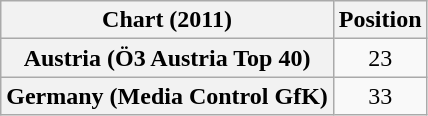<table class="wikitable sortable plainrowheaders" style="text-align:center">
<tr>
<th scope="col">Chart (2011)</th>
<th scope="col">Position</th>
</tr>
<tr>
<th scope="row">Austria (Ö3 Austria Top 40)</th>
<td>23</td>
</tr>
<tr>
<th scope="row">Germany (Media Control GfK)</th>
<td>33</td>
</tr>
</table>
